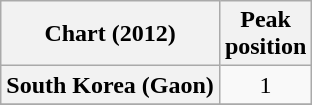<table class="wikitable plainrowheaders" style="text-align:center;">
<tr>
<th>Chart (2012)</th>
<th>Peak<br>position</th>
</tr>
<tr>
<th scope="row">South Korea (Gaon)</th>
<td align="center">1</td>
</tr>
<tr>
</tr>
</table>
